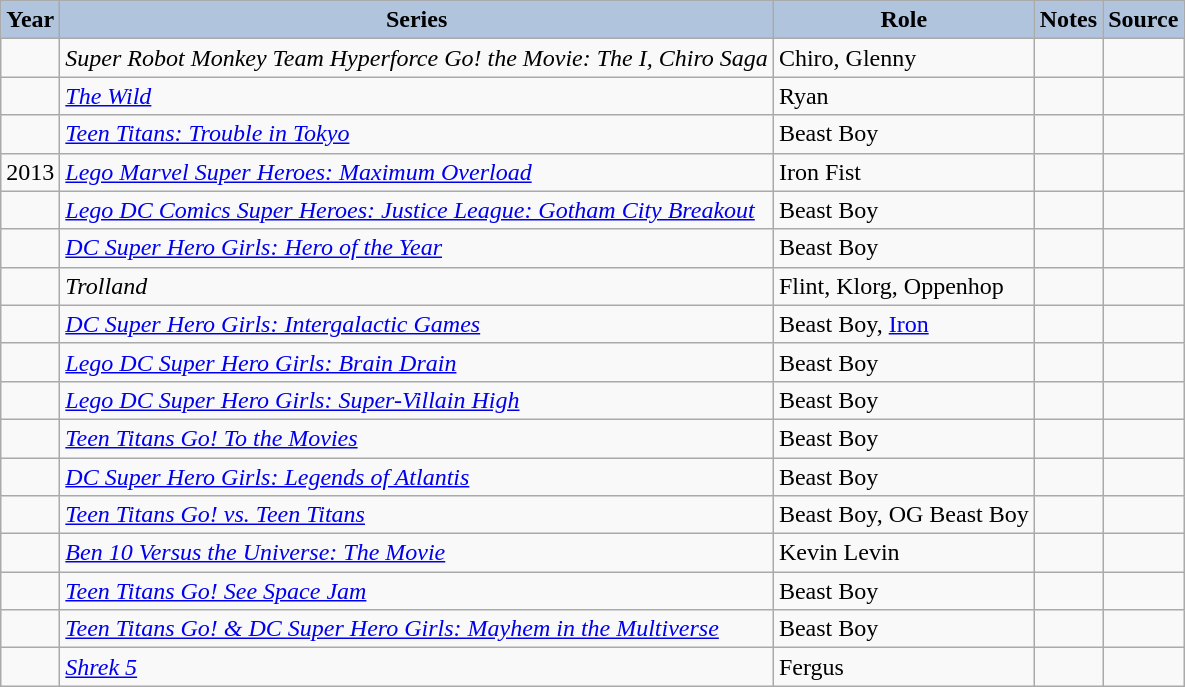<table class="wikitable sortable plainrowheaders" style="width=95%;  font-size: 100%;">
<tr>
<th style="background:#b0c4de;">Year</th>
<th style="background:#b0c4de;">Series</th>
<th style="background:#b0c4de;">Role</th>
<th style="background:#b0c4de;" class="unsortable">Notes</th>
<th style="background:#b0c4de;" class="unsortable">Source</th>
</tr>
<tr>
<td></td>
<td><em>Super Robot Monkey Team Hyperforce Go! the Movie: The I, Chiro Saga</em></td>
<td>Chiro, Glenny</td>
<td></td>
<td></td>
</tr>
<tr>
<td></td>
<td><em><a href='#'>The Wild</a></em></td>
<td>Ryan</td>
<td></td>
<td></td>
</tr>
<tr>
<td></td>
<td><em><a href='#'>Teen Titans: Trouble in Tokyo</a></em></td>
<td>Beast Boy</td>
<td></td>
<td></td>
</tr>
<tr>
<td>2013</td>
<td><em><a href='#'>Lego Marvel Super Heroes: Maximum Overload</a></em></td>
<td>Iron Fist</td>
<td></td>
<td></td>
</tr>
<tr>
<td></td>
<td><em><a href='#'>Lego DC Comics Super Heroes: Justice League: Gotham City Breakout</a></em></td>
<td>Beast Boy</td>
<td></td>
<td></td>
</tr>
<tr>
<td></td>
<td><em><a href='#'>DC Super Hero Girls: Hero of the Year</a></em></td>
<td>Beast Boy</td>
<td></td>
<td></td>
</tr>
<tr>
<td></td>
<td><em>Trolland</em></td>
<td>Flint, Klorg, Oppenhop</td>
<td></td>
<td></td>
</tr>
<tr>
<td></td>
<td><em><a href='#'>DC Super Hero Girls: Intergalactic Games</a></em></td>
<td>Beast Boy, <a href='#'>Iron</a></td>
<td></td>
<td></td>
</tr>
<tr>
<td></td>
<td><em><a href='#'>Lego DC Super Hero Girls: Brain Drain</a></em></td>
<td>Beast Boy</td>
<td></td>
<td></td>
</tr>
<tr>
<td></td>
<td><em><a href='#'>Lego DC Super Hero Girls: Super-Villain High</a></em></td>
<td>Beast Boy</td>
<td></td>
<td></td>
</tr>
<tr>
<td></td>
<td><em><a href='#'>Teen Titans Go! To the Movies</a></em></td>
<td>Beast Boy</td>
<td></td>
<td></td>
</tr>
<tr>
<td></td>
<td><em><a href='#'>DC Super Hero Girls: Legends of Atlantis</a></em></td>
<td>Beast Boy</td>
<td></td>
<td></td>
</tr>
<tr>
<td></td>
<td><em><a href='#'>Teen Titans Go! vs. Teen Titans</a></em></td>
<td>Beast Boy, OG Beast Boy</td>
<td></td>
<td></td>
</tr>
<tr>
<td></td>
<td><em><a href='#'>Ben 10 Versus the Universe: The Movie</a></em></td>
<td>Kevin Levin</td>
<td></td>
<td></td>
</tr>
<tr>
<td></td>
<td><em><a href='#'>Teen Titans Go! See Space Jam</a></em></td>
<td>Beast Boy</td>
<td></td>
<td></td>
</tr>
<tr>
<td></td>
<td><em><a href='#'>Teen Titans Go! & DC Super Hero Girls: Mayhem in the Multiverse</a></em></td>
<td>Beast Boy</td>
<td></td>
<td></td>
</tr>
<tr>
<td></td>
<td><em><a href='#'>Shrek 5</a></em></td>
<td>Fergus</td>
<td></td>
<td></td>
</tr>
</table>
